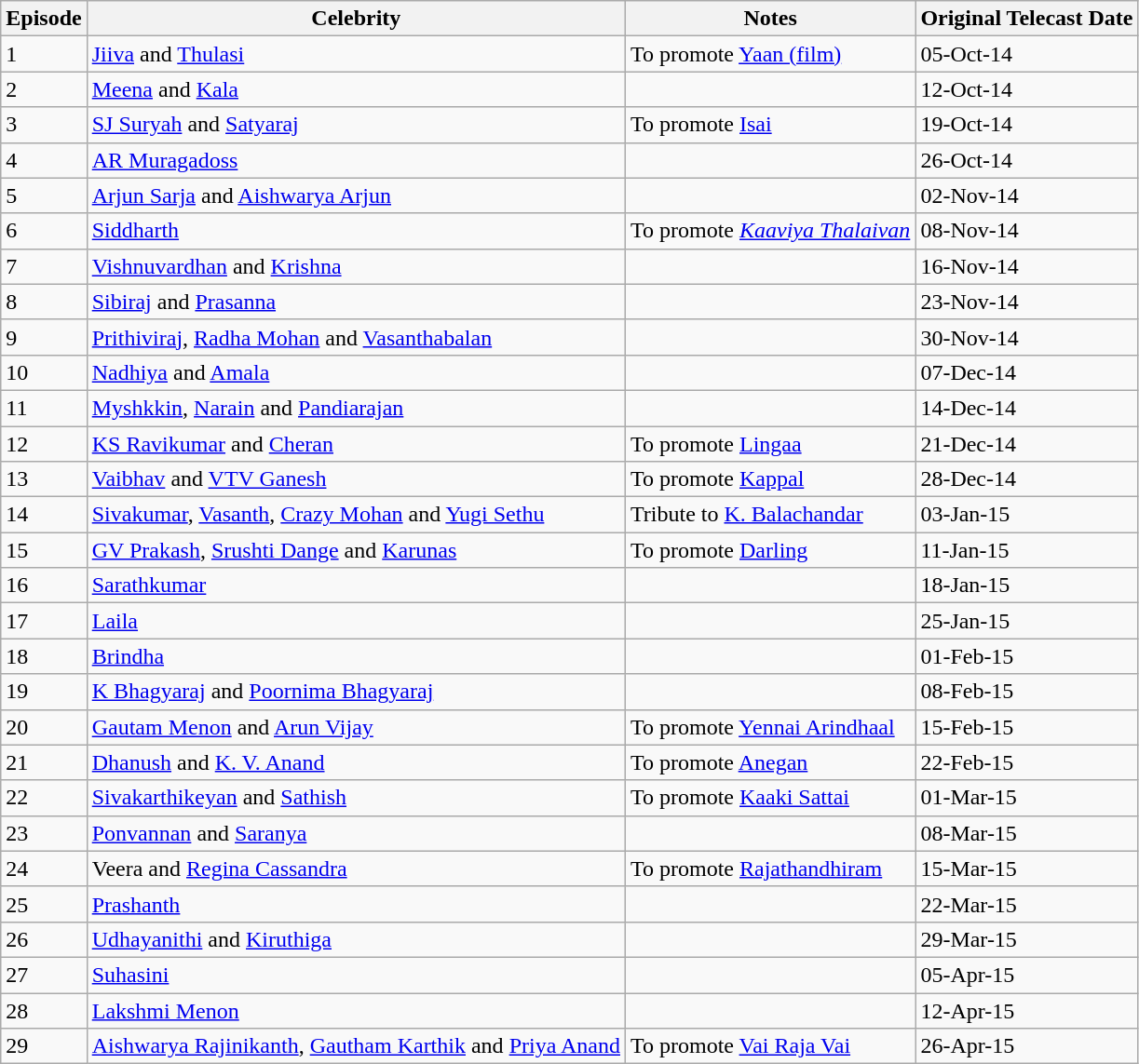<table class="wikitable">
<tr>
<th>Episode</th>
<th>Celebrity</th>
<th>Notes</th>
<th>Original Telecast Date</th>
</tr>
<tr>
<td>1</td>
<td><a href='#'>Jiiva</a> and <a href='#'>Thulasi</a></td>
<td>To promote <a href='#'>Yaan (film)</a></td>
<td>05-Oct-14</td>
</tr>
<tr>
<td>2</td>
<td><a href='#'>Meena</a> and <a href='#'>Kala</a></td>
<td></td>
<td>12-Oct-14</td>
</tr>
<tr>
<td>3</td>
<td><a href='#'>SJ Suryah</a> and <a href='#'>Satyaraj</a></td>
<td>To promote <a href='#'>Isai</a></td>
<td>19-Oct-14</td>
</tr>
<tr>
<td>4</td>
<td><a href='#'>AR Muragadoss</a></td>
<td></td>
<td>26-Oct-14</td>
</tr>
<tr>
<td>5</td>
<td><a href='#'>Arjun Sarja</a> and <a href='#'>Aishwarya Arjun</a></td>
<td></td>
<td>02-Nov-14</td>
</tr>
<tr>
<td>6</td>
<td><a href='#'>Siddharth</a></td>
<td>To promote <em><a href='#'>Kaaviya Thalaivan</a></em></td>
<td>08-Nov-14</td>
</tr>
<tr>
<td>7</td>
<td><a href='#'>Vishnuvardhan</a> and <a href='#'>Krishna</a></td>
<td></td>
<td>16-Nov-14</td>
</tr>
<tr>
<td>8</td>
<td><a href='#'>Sibiraj</a> and <a href='#'>Prasanna</a></td>
<td></td>
<td>23-Nov-14</td>
</tr>
<tr>
<td>9</td>
<td><a href='#'>Prithiviraj</a>, <a href='#'>Radha Mohan</a> and <a href='#'>Vasanthabalan</a></td>
<td></td>
<td>30-Nov-14</td>
</tr>
<tr>
<td>10</td>
<td><a href='#'>Nadhiya</a> and <a href='#'>Amala</a></td>
<td></td>
<td>07-Dec-14</td>
</tr>
<tr>
<td>11</td>
<td><a href='#'>Myshkkin</a>, <a href='#'>Narain</a> and <a href='#'>Pandiarajan</a></td>
<td></td>
<td>14-Dec-14</td>
</tr>
<tr>
<td>12</td>
<td><a href='#'>KS Ravikumar</a> and <a href='#'>Cheran</a></td>
<td>To promote <a href='#'>Lingaa</a></td>
<td>21-Dec-14</td>
</tr>
<tr>
<td>13</td>
<td><a href='#'>Vaibhav</a> and <a href='#'>VTV Ganesh</a></td>
<td>To promote <a href='#'>Kappal</a></td>
<td>28-Dec-14</td>
</tr>
<tr>
<td>14</td>
<td><a href='#'>Sivakumar</a>, <a href='#'>Vasanth</a>, <a href='#'>Crazy Mohan</a> and <a href='#'>Yugi Sethu</a></td>
<td>Tribute to <a href='#'>K. Balachandar</a></td>
<td>03-Jan-15</td>
</tr>
<tr>
<td>15</td>
<td><a href='#'>GV Prakash</a>, <a href='#'>Srushti Dange</a> and <a href='#'>Karunas</a></td>
<td>To promote <a href='#'>Darling</a></td>
<td>11-Jan-15</td>
</tr>
<tr>
<td>16</td>
<td><a href='#'>Sarathkumar</a></td>
<td></td>
<td>18-Jan-15</td>
</tr>
<tr>
<td>17</td>
<td><a href='#'>Laila</a></td>
<td></td>
<td>25-Jan-15</td>
</tr>
<tr>
<td>18</td>
<td><a href='#'>Brindha</a></td>
<td></td>
<td>01-Feb-15</td>
</tr>
<tr>
<td>19</td>
<td><a href='#'>K Bhagyaraj</a> and <a href='#'>Poornima Bhagyaraj</a></td>
<td></td>
<td>08-Feb-15</td>
</tr>
<tr>
<td>20</td>
<td><a href='#'>Gautam Menon</a> and <a href='#'>Arun Vijay</a></td>
<td>To promote <a href='#'>Yennai Arindhaal</a></td>
<td>15-Feb-15</td>
</tr>
<tr>
<td>21</td>
<td><a href='#'>Dhanush</a> and <a href='#'>K. V. Anand</a></td>
<td>To promote <a href='#'>Anegan</a></td>
<td>22-Feb-15</td>
</tr>
<tr>
<td>22</td>
<td><a href='#'>Sivakarthikeyan</a> and <a href='#'>Sathish</a></td>
<td>To promote <a href='#'>Kaaki Sattai</a></td>
<td>01-Mar-15</td>
</tr>
<tr>
<td>23</td>
<td><a href='#'>Ponvannan</a> and <a href='#'>Saranya</a></td>
<td></td>
<td>08-Mar-15</td>
</tr>
<tr>
<td>24</td>
<td>Veera and <a href='#'>Regina Cassandra</a></td>
<td>To promote <a href='#'>Rajathandhiram</a></td>
<td>15-Mar-15</td>
</tr>
<tr>
<td>25</td>
<td><a href='#'>Prashanth</a></td>
<td></td>
<td>22-Mar-15</td>
</tr>
<tr>
<td>26</td>
<td><a href='#'>Udhayanithi</a> and <a href='#'>Kiruthiga</a></td>
<td></td>
<td>29-Mar-15</td>
</tr>
<tr>
<td>27</td>
<td><a href='#'>Suhasini</a></td>
<td></td>
<td>05-Apr-15</td>
</tr>
<tr>
<td>28</td>
<td><a href='#'>Lakshmi Menon</a></td>
<td></td>
<td>12-Apr-15</td>
</tr>
<tr>
<td>29</td>
<td><a href='#'>Aishwarya Rajinikanth</a>, <a href='#'>Gautham Karthik</a> and <a href='#'>Priya Anand</a></td>
<td>To promote <a href='#'>Vai Raja Vai</a></td>
<td>26-Apr-15</td>
</tr>
</table>
